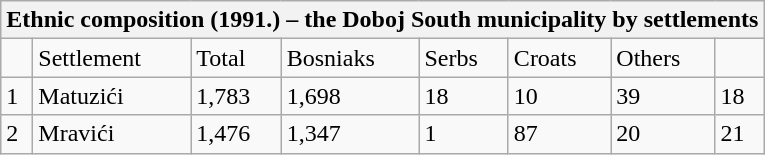<table class="wikitable">
<tr>
<th colspan="8">Ethnic composition (1991.) – the Doboj South municipality by settlements</th>
</tr>
<tr>
<td></td>
<td>Settlement</td>
<td>Total</td>
<td>Bosniaks</td>
<td>Serbs</td>
<td>Croats</td>
<td>Others</td>
</tr>
<tr>
<td>1</td>
<td rowspan="1">Matuzići</td>
<td>1,783</td>
<td>1,698</td>
<td>18</td>
<td>10</td>
<td>39</td>
<td>18</td>
</tr>
<tr>
<td>2</td>
<td rowspan="1">Mravići</td>
<td>1,476</td>
<td>1,347</td>
<td>1</td>
<td>87</td>
<td>20</td>
<td>21</td>
</tr>
</table>
